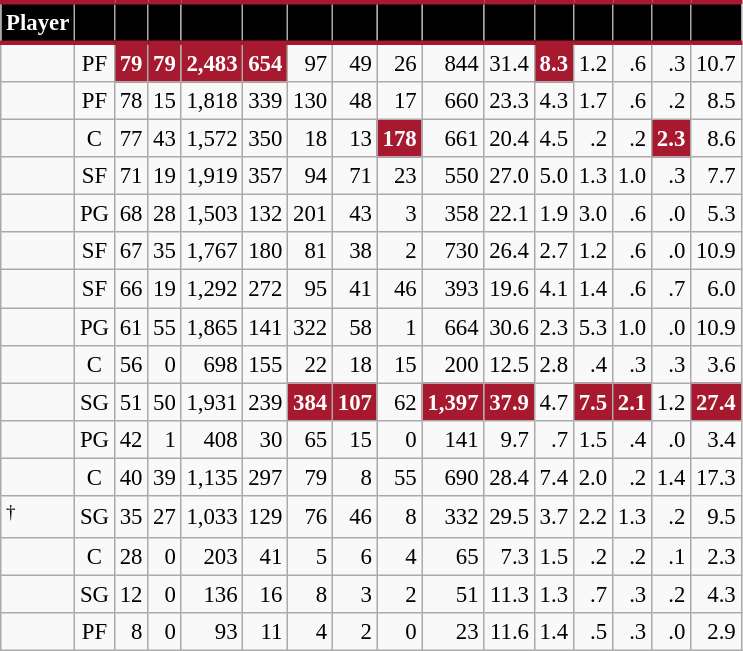<table class="wikitable sortable" style="font-size: 95%; text-align:right;">
<tr>
<th style="background:#010101; color:#FFFFFF; border-top:#A6192E 3px solid; border-bottom:#A6192E 3px solid;">Player</th>
<th style="background:#010101; color:#FFFFFF; border-top:#A6192E 3px solid; border-bottom:#A6192E 3px solid;"></th>
<th style="background:#010101; color:#FFFFFF; border-top:#A6192E 3px solid; border-bottom:#A6192E 3px solid;"></th>
<th style="background:#010101; color:#FFFFFF; border-top:#A6192E 3px solid; border-bottom:#A6192E 3px solid;"></th>
<th style="background:#010101; color:#FFFFFF; border-top:#A6192E 3px solid; border-bottom:#A6192E 3px solid;"></th>
<th style="background:#010101; color:#FFFFFF; border-top:#A6192E 3px solid; border-bottom:#A6192E 3px solid;"></th>
<th style="background:#010101; color:#FFFFFF; border-top:#A6192E 3px solid; border-bottom:#A6192E 3px solid;"></th>
<th style="background:#010101; color:#FFFFFF; border-top:#A6192E 3px solid; border-bottom:#A6192E 3px solid;"></th>
<th style="background:#010101; color:#FFFFFF; border-top:#A6192E 3px solid; border-bottom:#A6192E 3px solid;"></th>
<th style="background:#010101; color:#FFFFFF; border-top:#A6192E 3px solid; border-bottom:#A6192E 3px solid;"></th>
<th style="background:#010101; color:#FFFFFF; border-top:#A6192E 3px solid; border-bottom:#A6192E 3px solid;"></th>
<th style="background:#010101; color:#FFFFFF; border-top:#A6192E 3px solid; border-bottom:#A6192E 3px solid;"></th>
<th style="background:#010101; color:#FFFFFF; border-top:#A6192E 3px solid; border-bottom:#A6192E 3px solid;"></th>
<th style="background:#010101; color:#FFFFFF; border-top:#A6192E 3px solid; border-bottom:#A6192E 3px solid;"></th>
<th style="background:#010101; color:#FFFFFF; border-top:#A6192E 3px solid; border-bottom:#A6192E 3px solid;"></th>
<th style="background:#010101; color:#FFFFFF; border-top:#A6192E 3px solid; border-bottom:#A6192E 3px solid;"></th>
</tr>
<tr>
<td style="text-align:left;"></td>
<td style="text-align:center;">PF</td>
<td style="background:#A6192E; color:#FFFFFF;"><strong>79</strong></td>
<td style="background:#A6192E; color:#FFFFFF;"><strong>79</strong></td>
<td style="background:#A6192E; color:#FFFFFF;"><strong>2,483</strong></td>
<td style="background:#A6192E; color:#FFFFFF;"><strong>654</strong></td>
<td>97</td>
<td>49</td>
<td>26</td>
<td>844</td>
<td>31.4</td>
<td style="background:#A6192E; color:#FFFFFF;"><strong>8.3</strong></td>
<td>1.2</td>
<td>.6</td>
<td>.3</td>
<td>10.7</td>
</tr>
<tr>
<td style="text-align:left;"></td>
<td style="text-align:center;">PF</td>
<td>78</td>
<td>15</td>
<td>1,818</td>
<td>339</td>
<td>130</td>
<td>48</td>
<td>17</td>
<td>660</td>
<td>23.3</td>
<td>4.3</td>
<td>1.7</td>
<td>.6</td>
<td>.2</td>
<td>8.5</td>
</tr>
<tr>
<td style="text-align:left;"></td>
<td style="text-align:center;">C</td>
<td>77</td>
<td>43</td>
<td>1,572</td>
<td>350</td>
<td>18</td>
<td>13</td>
<td style="background:#A6192E; color:#FFFFFF;"><strong>178</strong></td>
<td>661</td>
<td>20.4</td>
<td>4.5</td>
<td>.2</td>
<td>.2</td>
<td style="background:#A6192E; color:#FFFFFF;"><strong>2.3</strong></td>
<td>8.6</td>
</tr>
<tr>
<td style="text-align:left;"></td>
<td style="text-align:center;">SF</td>
<td>71</td>
<td>19</td>
<td>1,919</td>
<td>357</td>
<td>94</td>
<td>71</td>
<td>23</td>
<td>550</td>
<td>27.0</td>
<td>5.0</td>
<td>1.3</td>
<td>1.0</td>
<td>.3</td>
<td>7.7</td>
</tr>
<tr>
<td style="text-align:left;"></td>
<td style="text-align:center;">PG</td>
<td>68</td>
<td>28</td>
<td>1,503</td>
<td>132</td>
<td>201</td>
<td>43</td>
<td>3</td>
<td>358</td>
<td>22.1</td>
<td>1.9</td>
<td>3.0</td>
<td>.6</td>
<td>.0</td>
<td>5.3</td>
</tr>
<tr>
<td style="text-align:left;"></td>
<td style="text-align:center;">SF</td>
<td>67</td>
<td>35</td>
<td>1,767</td>
<td>180</td>
<td>81</td>
<td>38</td>
<td>2</td>
<td>730</td>
<td>26.4</td>
<td>2.7</td>
<td>1.2</td>
<td>.6</td>
<td>.0</td>
<td>10.9</td>
</tr>
<tr>
<td style="text-align:left;"></td>
<td style="text-align:center;">SF</td>
<td>66</td>
<td>19</td>
<td>1,292</td>
<td>272</td>
<td>95</td>
<td>41</td>
<td>46</td>
<td>393</td>
<td>19.6</td>
<td>4.1</td>
<td>1.4</td>
<td>.6</td>
<td>.7</td>
<td>6.0</td>
</tr>
<tr>
<td style="text-align:left;"></td>
<td style="text-align:center;">PG</td>
<td>61</td>
<td>55</td>
<td>1,865</td>
<td>141</td>
<td>322</td>
<td>58</td>
<td>1</td>
<td>664</td>
<td>30.6</td>
<td>2.3</td>
<td>5.3</td>
<td>1.0</td>
<td>.0</td>
<td>10.9</td>
</tr>
<tr>
<td style="text-align:left;"></td>
<td style="text-align:center;">C</td>
<td>56</td>
<td>0</td>
<td>698</td>
<td>155</td>
<td>22</td>
<td>18</td>
<td>15</td>
<td>200</td>
<td>12.5</td>
<td>2.8</td>
<td>.4</td>
<td>.3</td>
<td>.3</td>
<td>3.6</td>
</tr>
<tr>
<td style="text-align:left;"></td>
<td style="text-align:center;">SG</td>
<td>51</td>
<td>50</td>
<td>1,931</td>
<td>239</td>
<td style="background:#A6192E; color:#FFFFFF;"><strong>384</strong></td>
<td style="background:#A6192E; color:#FFFFFF;"><strong>107</strong></td>
<td>62</td>
<td style="background:#A6192E; color:#FFFFFF;"><strong>1,397</strong></td>
<td style="background:#A6192E; color:#FFFFFF;"><strong>37.9</strong></td>
<td>4.7</td>
<td style="background:#A6192E; color:#FFFFFF;"><strong>7.5</strong></td>
<td style="background:#A6192E; color:#FFFFFF;"><strong>2.1</strong></td>
<td>1.2</td>
<td style="background:#A6192E; color:#FFFFFF;"><strong>27.4</strong></td>
</tr>
<tr>
<td style="text-align:left;"></td>
<td style="text-align:center;">PG</td>
<td>42</td>
<td>1</td>
<td>408</td>
<td>30</td>
<td>65</td>
<td>15</td>
<td>0</td>
<td>141</td>
<td>9.7</td>
<td>.7</td>
<td>1.5</td>
<td>.4</td>
<td>.0</td>
<td>3.4</td>
</tr>
<tr>
<td style="text-align:left;"></td>
<td style="text-align:center;">C</td>
<td>40</td>
<td>39</td>
<td>1,135</td>
<td>297</td>
<td>79</td>
<td>8</td>
<td>55</td>
<td>690</td>
<td>28.4</td>
<td>7.4</td>
<td>2.0</td>
<td>.2</td>
<td>1.4</td>
<td>17.3</td>
</tr>
<tr>
<td style="text-align:left;"><sup>†</sup></td>
<td style="text-align:center;">SG</td>
<td>35</td>
<td>27</td>
<td>1,033</td>
<td>129</td>
<td>76</td>
<td>46</td>
<td>8</td>
<td>332</td>
<td>29.5</td>
<td>3.7</td>
<td>2.2</td>
<td>1.3</td>
<td>.2</td>
<td>9.5</td>
</tr>
<tr>
<td style="text-align:left;"></td>
<td style="text-align:center;">C</td>
<td>28</td>
<td>0</td>
<td>203</td>
<td>41</td>
<td>5</td>
<td>6</td>
<td>4</td>
<td>65</td>
<td>7.3</td>
<td>1.5</td>
<td>.2</td>
<td>.2</td>
<td>.1</td>
<td>2.3</td>
</tr>
<tr>
<td style="text-align:left;"></td>
<td style="text-align:center;">SG</td>
<td>12</td>
<td>0</td>
<td>136</td>
<td>16</td>
<td>8</td>
<td>3</td>
<td>2</td>
<td>51</td>
<td>11.3</td>
<td>1.3</td>
<td>.7</td>
<td>.3</td>
<td>.2</td>
<td>4.3</td>
</tr>
<tr>
<td style="text-align:left;"></td>
<td style="text-align:center;">PF</td>
<td>8</td>
<td>0</td>
<td>93</td>
<td>11</td>
<td>4</td>
<td>2</td>
<td>0</td>
<td>23</td>
<td>11.6</td>
<td>1.4</td>
<td>.5</td>
<td>.3</td>
<td>.0</td>
<td>2.9</td>
</tr>
</table>
